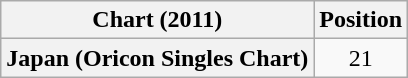<table class="wikitable plainrowheaders" style="text-align:center">
<tr>
<th scope="col">Chart (2011)</th>
<th scope="col">Position</th>
</tr>
<tr>
<th scope="row">Japan (Oricon Singles Chart)</th>
<td>21</td>
</tr>
</table>
